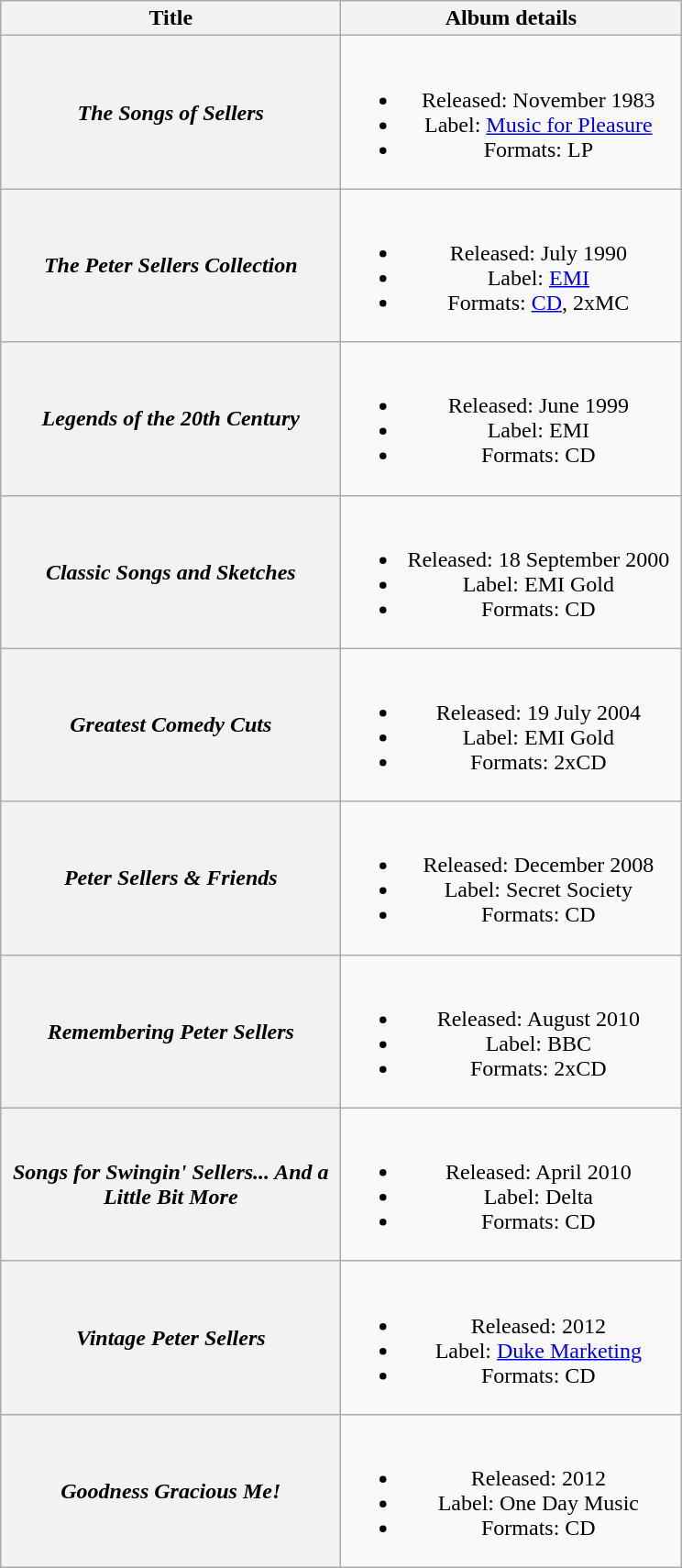<table class="wikitable plainrowheaders" style="text-align:center;">
<tr>
<th scope="col" style="width:15em;">Title</th>
<th scope="col" style="width:15em;">Album details</th>
</tr>
<tr>
<th scope="row"><em>The Songs of Sellers</em></th>
<td><br><ul><li>Released: November 1983</li><li>Label: <a href='#'>Music for Pleasure</a></li><li>Formats: LP</li></ul></td>
</tr>
<tr>
<th scope="row"><em>The Peter Sellers Collection</em></th>
<td><br><ul><li>Released: July 1990</li><li>Label: <a href='#'>EMI</a></li><li>Formats: <a href='#'>CD</a>, 2xMC</li></ul></td>
</tr>
<tr>
<th scope="row"><em>Legends of the 20th Century</em></th>
<td><br><ul><li>Released: June 1999</li><li>Label: EMI</li><li>Formats: CD</li></ul></td>
</tr>
<tr>
<th scope="row"><em>Classic Songs and Sketches</em></th>
<td><br><ul><li>Released: 18 September 2000</li><li>Label: EMI Gold</li><li>Formats: CD</li></ul></td>
</tr>
<tr>
<th scope="row"><em>Greatest Comedy Cuts</em></th>
<td><br><ul><li>Released: 19 July 2004</li><li>Label: EMI Gold</li><li>Formats: 2xCD</li></ul></td>
</tr>
<tr>
<th scope="row"><em>Peter Sellers & Friends</em></th>
<td><br><ul><li>Released: December 2008</li><li>Label: Secret Society</li><li>Formats: CD</li></ul></td>
</tr>
<tr>
<th scope="row"><em>Remembering Peter Sellers</em></th>
<td><br><ul><li>Released: August 2010</li><li>Label: BBC</li><li>Formats: 2xCD</li></ul></td>
</tr>
<tr>
<th scope="row"><em>Songs for Swingin' Sellers... And a Little Bit More</em></th>
<td><br><ul><li>Released: April 2010</li><li>Label: Delta</li><li>Formats: CD</li></ul></td>
</tr>
<tr>
<th scope="row"><em>Vintage Peter Sellers</em></th>
<td><br><ul><li>Released: 2012</li><li>Label: <a href='#'>Duke Marketing</a></li><li>Formats: CD</li></ul></td>
</tr>
<tr>
<th scope="row"><em>Goodness Gracious Me!</em></th>
<td><br><ul><li>Released: 2012</li><li>Label: One Day Music</li><li>Formats: CD</li></ul></td>
</tr>
</table>
